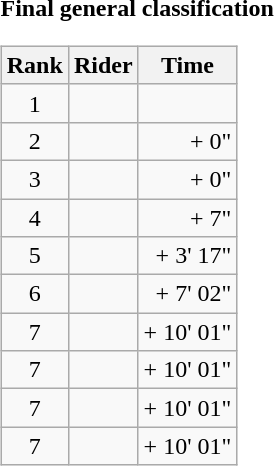<table>
<tr>
<td><strong>Final general classification</strong><br><table class="wikitable">
<tr>
<th scope="col">Rank</th>
<th scope="col">Rider</th>
<th scope="col">Time</th>
</tr>
<tr>
<td style="text-align:center;">1</td>
<td></td>
<td style="text-align:right;"></td>
</tr>
<tr>
<td style="text-align:center;">2</td>
<td></td>
<td style="text-align:right;">+ 0"</td>
</tr>
<tr>
<td style="text-align:center;">3</td>
<td></td>
<td style="text-align:right;">+ 0"</td>
</tr>
<tr>
<td style="text-align:center;">4</td>
<td></td>
<td style="text-align:right;">+ 7"</td>
</tr>
<tr>
<td style="text-align:center;">5</td>
<td></td>
<td style="text-align:right;">+ 3' 17"</td>
</tr>
<tr>
<td style="text-align:center;">6</td>
<td></td>
<td style="text-align:right;">+ 7' 02"</td>
</tr>
<tr>
<td style="text-align:center;">7</td>
<td></td>
<td style="text-align:right;">+ 10' 01"</td>
</tr>
<tr>
<td style="text-align:center;">7</td>
<td></td>
<td style="text-align:right;">+ 10' 01"</td>
</tr>
<tr>
<td style="text-align:center;">7</td>
<td></td>
<td style="text-align:right;">+ 10' 01"</td>
</tr>
<tr>
<td style="text-align:center;">7</td>
<td></td>
<td style="text-align:right;">+ 10' 01"</td>
</tr>
</table>
</td>
</tr>
</table>
